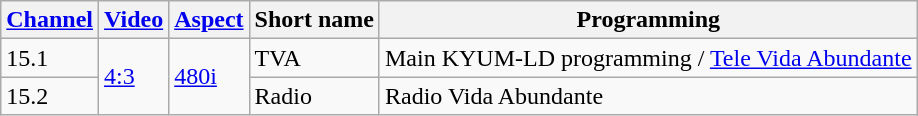<table class="wikitable">
<tr>
<th><a href='#'>Channel</a></th>
<th><a href='#'>Video</a></th>
<th><a href='#'>Aspect</a></th>
<th>Short name</th>
<th>Programming</th>
</tr>
<tr>
<td>15.1</td>
<td rowspan=2><a href='#'>4:3</a></td>
<td rowspan=2><a href='#'>480i</a></td>
<td>TVA</td>
<td>Main KYUM-LD programming / <a href='#'>Tele Vida Abundante</a></td>
</tr>
<tr>
<td>15.2</td>
<td>Radio</td>
<td>Radio Vida Abundante</td>
</tr>
</table>
